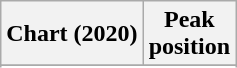<table class="wikitable sortable plainrowheaders" style="text-align:center">
<tr>
<th scope="col">Chart (2020)</th>
<th scope="col">Peak<br>position</th>
</tr>
<tr>
</tr>
<tr>
</tr>
<tr>
</tr>
<tr>
</tr>
</table>
